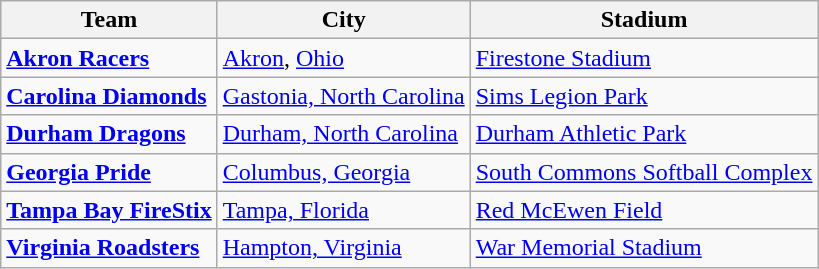<table class="wikitable">
<tr>
<th>Team</th>
<th>City</th>
<th>Stadium</th>
</tr>
<tr>
<td><strong><a href='#'>Akron Racers</a></strong></td>
<td><a href='#'>Akron</a>, <a href='#'>Ohio</a></td>
<td><a href='#'>Firestone Stadium</a></td>
</tr>
<tr>
<td><strong><a href='#'>Carolina Diamonds</a></strong></td>
<td><a href='#'>Gastonia, North Carolina</a></td>
<td><a href='#'>Sims Legion Park</a></td>
</tr>
<tr>
<td><strong><a href='#'>Durham Dragons</a></strong></td>
<td><a href='#'>Durham, North Carolina</a></td>
<td><a href='#'>Durham Athletic Park</a></td>
</tr>
<tr>
<td><strong><a href='#'>Georgia Pride</a></strong></td>
<td><a href='#'>Columbus, Georgia</a></td>
<td><a href='#'>South Commons Softball Complex</a></td>
</tr>
<tr>
<td><strong><a href='#'>Tampa Bay FireStix</a></strong></td>
<td><a href='#'>Tampa, Florida</a></td>
<td><a href='#'>Red McEwen Field </a></td>
</tr>
<tr>
<td><strong><a href='#'>Virginia Roadsters</a></strong></td>
<td><a href='#'>Hampton, Virginia</a></td>
<td><a href='#'>War Memorial Stadium</a></td>
</tr>
</table>
